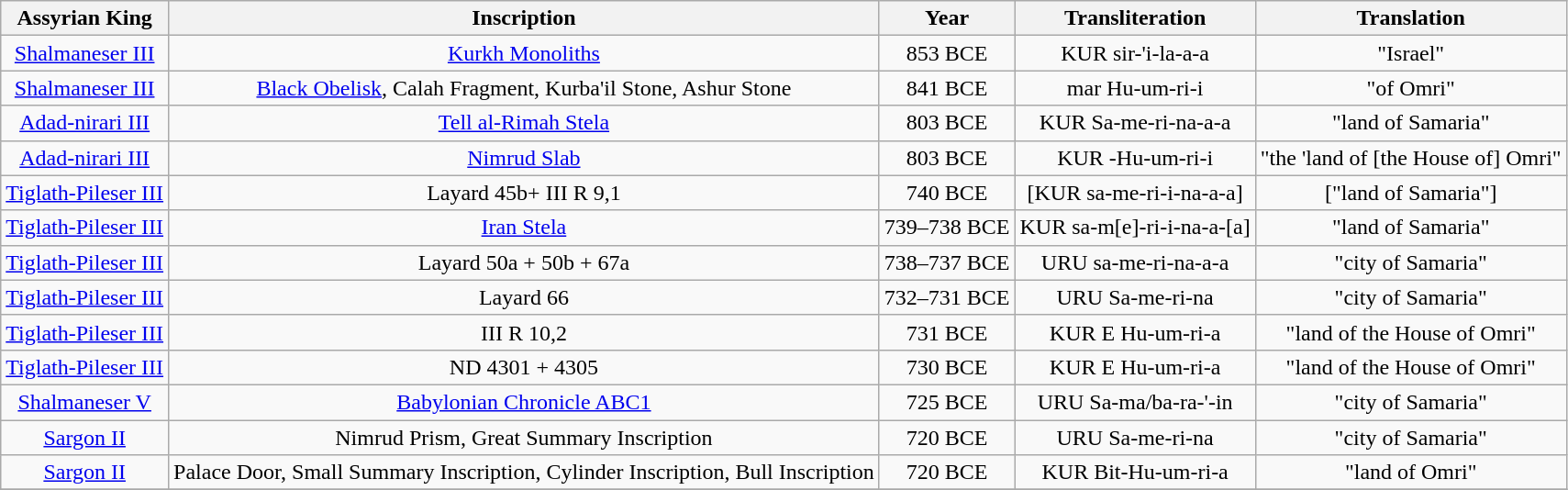<table class="wikitable" style="text-align:center;">
<tr>
<th scope="col">Assyrian King</th>
<th scope="col">Inscription</th>
<th scope="col">Year</th>
<th scope="col">Transliteration</th>
<th scope="col">Translation</th>
</tr>
<tr>
<td><a href='#'>Shalmaneser III</a></td>
<td><a href='#'>Kurkh Monoliths</a></td>
<td>853 BCE</td>
<td>KUR sir-'i-la-a-a</td>
<td>"Israel"</td>
</tr>
<tr>
<td><a href='#'>Shalmaneser III</a></td>
<td><a href='#'>Black Obelisk</a>, Calah Fragment, Kurba'il Stone, Ashur Stone</td>
<td>841 BCE</td>
<td>mar Hu-um-ri-i</td>
<td>"of Omri"</td>
</tr>
<tr>
<td><a href='#'>Adad-nirari III</a></td>
<td><a href='#'>Tell al-Rimah Stela</a></td>
<td>803 BCE</td>
<td>KUR Sa-me-ri-na-a-a</td>
<td>"land of Samaria"</td>
</tr>
<tr>
<td><a href='#'>Adad-nirari III</a></td>
<td><a href='#'>Nimrud Slab</a></td>
<td>803 BCE</td>
<td>KUR <Bit>-Hu-um-ri-i</td>
<td>"the 'land of [the House of] Omri"</td>
</tr>
<tr>
<td><a href='#'>Tiglath-Pileser III</a></td>
<td>Layard 45b+ III R 9,1</td>
<td>740 BCE</td>
<td>[KUR sa-me-ri-i-na-a-a]</td>
<td>["land of Samaria"]</td>
</tr>
<tr>
<td><a href='#'>Tiglath-Pileser III</a></td>
<td><a href='#'>Iran Stela</a></td>
<td>739–738 BCE</td>
<td>KUR sa-m[e]-ri-i-na-a-[a]</td>
<td>"land of Samaria"</td>
</tr>
<tr>
<td><a href='#'>Tiglath-Pileser III</a></td>
<td>Layard 50a + 50b + 67a</td>
<td>738–737 BCE</td>
<td>URU sa-me-ri-na-a-a</td>
<td>"city of Samaria"</td>
</tr>
<tr>
<td><a href='#'>Tiglath-Pileser III</a></td>
<td>Layard 66</td>
<td>732–731 BCE</td>
<td>URU Sa-me-ri-na</td>
<td>"city of Samaria"</td>
</tr>
<tr>
<td><a href='#'>Tiglath-Pileser III</a></td>
<td>III R 10,2</td>
<td>731 BCE</td>
<td>KUR E Hu-um-ri-a</td>
<td>"land of the House of Omri"</td>
</tr>
<tr>
<td><a href='#'>Tiglath-Pileser III</a></td>
<td>ND 4301 + 4305</td>
<td>730 BCE</td>
<td>KUR E Hu-um-ri-a</td>
<td>"land of the House of Omri"</td>
</tr>
<tr>
<td><a href='#'>Shalmaneser V</a></td>
<td><a href='#'>Babylonian Chronicle ABC1</a></td>
<td>725 BCE</td>
<td>URU Sa-ma/ba-ra-'-in</td>
<td>"city of Samaria"</td>
</tr>
<tr>
<td><a href='#'>Sargon II</a></td>
<td>Nimrud Prism, Great Summary Inscription</td>
<td>720 BCE</td>
<td>URU Sa-me-ri-na</td>
<td>"city of Samaria"</td>
</tr>
<tr>
<td><a href='#'>Sargon II</a></td>
<td>Palace Door, Small Summary Inscription, Cylinder Inscription, Bull Inscription</td>
<td>720 BCE</td>
<td>KUR Bit-Hu-um-ri-a</td>
<td>"land of Omri"</td>
</tr>
<tr>
</tr>
</table>
